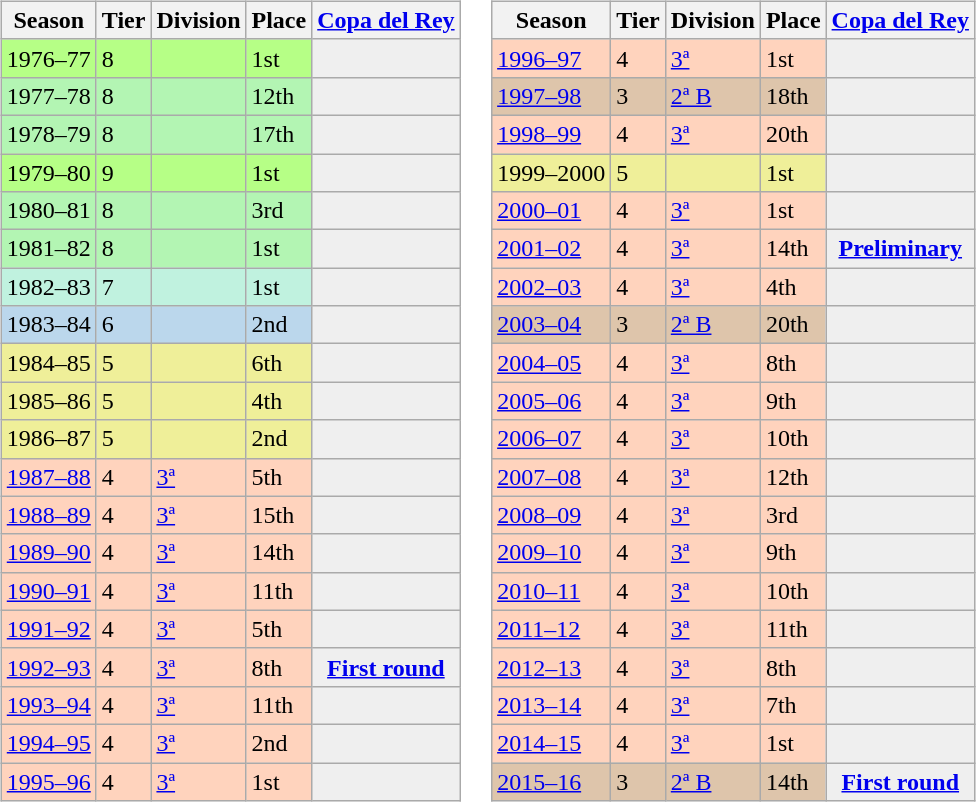<table>
<tr>
<td valign="top" width=0%><br><table class="wikitable">
<tr style="background:#f0f6fa;">
<th>Season</th>
<th>Tier</th>
<th>Division</th>
<th>Place</th>
<th><a href='#'>Copa del Rey</a></th>
</tr>
<tr>
<td style="background:#B6FF86;">1976–77</td>
<td style="background:#B6FF86;">8</td>
<td style="background:#B6FF86;"></td>
<td style="background:#B6FF86;">1st</td>
<th style="background:#efefef;"></th>
</tr>
<tr>
<td style="background:#B3F5B3;">1977–78</td>
<td style="background:#B3F5B3;">8</td>
<td style="background:#B3F5B3;"></td>
<td style="background:#B3F5B3;">12th</td>
<th style="background:#efefef;"></th>
</tr>
<tr>
<td style="background:#B3F5B3;">1978–79</td>
<td style="background:#B3F5B3;">8</td>
<td style="background:#B3F5B3;"></td>
<td style="background:#B3F5B3;">17th</td>
<th style="background:#efefef;"></th>
</tr>
<tr>
<td style="background:#B6FF86;">1979–80</td>
<td style="background:#B6FF86;">9</td>
<td style="background:#B6FF86;"></td>
<td style="background:#B6FF86;">1st</td>
<th style="background:#efefef;"></th>
</tr>
<tr>
<td style="background:#B3F5B3;">1980–81</td>
<td style="background:#B3F5B3;">8</td>
<td style="background:#B3F5B3;"></td>
<td style="background:#B3F5B3;">3rd</td>
<th style="background:#efefef;"></th>
</tr>
<tr>
<td style="background:#B3F5B3;">1981–82</td>
<td style="background:#B3F5B3;">8</td>
<td style="background:#B3F5B3;"></td>
<td style="background:#B3F5B3;">1st</td>
<th style="background:#efefef;"></th>
</tr>
<tr>
<td style="background:#C0F2DF;">1982–83</td>
<td style="background:#C0F2DF;">7</td>
<td style="background:#C0F2DF;"></td>
<td style="background:#C0F2DF;">1st</td>
<th style="background:#efefef;"></th>
</tr>
<tr>
<td style="background:#BBD7EC;">1983–84</td>
<td style="background:#BBD7EC;">6</td>
<td style="background:#BBD7EC;"></td>
<td style="background:#BBD7EC;">2nd</td>
<th style="background:#efefef;"></th>
</tr>
<tr>
<td style="background:#EFEF99;">1984–85</td>
<td style="background:#EFEF99;">5</td>
<td style="background:#EFEF99;"></td>
<td style="background:#EFEF99;">6th</td>
<th style="background:#efefef;"></th>
</tr>
<tr>
<td style="background:#EFEF99;">1985–86</td>
<td style="background:#EFEF99;">5</td>
<td style="background:#EFEF99;"></td>
<td style="background:#EFEF99;">4th</td>
<th style="background:#efefef;"></th>
</tr>
<tr>
<td style="background:#EFEF99;">1986–87</td>
<td style="background:#EFEF99;">5</td>
<td style="background:#EFEF99;"></td>
<td style="background:#EFEF99;">2nd</td>
<th style="background:#efefef;"></th>
</tr>
<tr>
<td style="background:#FFD3BD;"><a href='#'>1987–88</a></td>
<td style="background:#FFD3BD;">4</td>
<td style="background:#FFD3BD;"><a href='#'>3ª</a></td>
<td style="background:#FFD3BD;">5th</td>
<td style="background:#efefef;"></td>
</tr>
<tr>
<td style="background:#FFD3BD;"><a href='#'>1988–89</a></td>
<td style="background:#FFD3BD;">4</td>
<td style="background:#FFD3BD;"><a href='#'>3ª</a></td>
<td style="background:#FFD3BD;">15th</td>
<td style="background:#efefef;"></td>
</tr>
<tr>
<td style="background:#FFD3BD;"><a href='#'>1989–90</a></td>
<td style="background:#FFD3BD;">4</td>
<td style="background:#FFD3BD;"><a href='#'>3ª</a></td>
<td style="background:#FFD3BD;">14th</td>
<th style="background:#efefef;"></th>
</tr>
<tr>
<td style="background:#FFD3BD;"><a href='#'>1990–91</a></td>
<td style="background:#FFD3BD;">4</td>
<td style="background:#FFD3BD;"><a href='#'>3ª</a></td>
<td style="background:#FFD3BD;">11th</td>
<th style="background:#efefef;"></th>
</tr>
<tr>
<td style="background:#FFD3BD;"><a href='#'>1991–92</a></td>
<td style="background:#FFD3BD;">4</td>
<td style="background:#FFD3BD;"><a href='#'>3ª</a></td>
<td style="background:#FFD3BD;">5th</td>
<th style="background:#efefef;"></th>
</tr>
<tr>
<td style="background:#FFD3BD;"><a href='#'>1992–93</a></td>
<td style="background:#FFD3BD;">4</td>
<td style="background:#FFD3BD;"><a href='#'>3ª</a></td>
<td style="background:#FFD3BD;">8th</td>
<th style="background:#efefef;"><a href='#'>First round</a></th>
</tr>
<tr>
<td style="background:#FFD3BD;"><a href='#'>1993–94</a></td>
<td style="background:#FFD3BD;">4</td>
<td style="background:#FFD3BD;"><a href='#'>3ª</a></td>
<td style="background:#FFD3BD;">11th</td>
<td style="background:#efefef;"></td>
</tr>
<tr>
<td style="background:#FFD3BD;"><a href='#'>1994–95</a></td>
<td style="background:#FFD3BD;">4</td>
<td style="background:#FFD3BD;"><a href='#'>3ª</a></td>
<td style="background:#FFD3BD;">2nd</td>
<th style="background:#efefef;"></th>
</tr>
<tr>
<td style="background:#FFD3BD;"><a href='#'>1995–96</a></td>
<td style="background:#FFD3BD;">4</td>
<td style="background:#FFD3BD;"><a href='#'>3ª</a></td>
<td style="background:#FFD3BD;">1st</td>
<th style="background:#efefef;"></th>
</tr>
</table>
</td>
<td valign="top" width=0%><br><table class="wikitable">
<tr style="background:#f0f6fa;">
<th>Season</th>
<th>Tier</th>
<th>Division</th>
<th>Place</th>
<th><a href='#'>Copa del Rey</a></th>
</tr>
<tr>
<td style="background:#FFD3BD;"><a href='#'>1996–97</a></td>
<td style="background:#FFD3BD;">4</td>
<td style="background:#FFD3BD;"><a href='#'>3ª</a></td>
<td style="background:#FFD3BD;">1st</td>
<th style="background:#efefef;"></th>
</tr>
<tr>
<td style="background:#DEC5AB;"><a href='#'>1997–98</a></td>
<td style="background:#DEC5AB;">3</td>
<td style="background:#DEC5AB;"><a href='#'>2ª B</a></td>
<td style="background:#DEC5AB;">18th</td>
<td style="background:#efefef;"></td>
</tr>
<tr>
<td style="background:#FFD3BD;"><a href='#'>1998–99</a></td>
<td style="background:#FFD3BD;">4</td>
<td style="background:#FFD3BD;"><a href='#'>3ª</a></td>
<td style="background:#FFD3BD;">20th</td>
<td style="background:#efefef;"></td>
</tr>
<tr>
<td style="background:#EFEF99;">1999–2000</td>
<td style="background:#EFEF99;">5</td>
<td style="background:#EFEF99;"></td>
<td style="background:#EFEF99;">1st</td>
<th style="background:#efefef;"></th>
</tr>
<tr>
<td style="background:#FFD3BD;"><a href='#'>2000–01</a></td>
<td style="background:#FFD3BD;">4</td>
<td style="background:#FFD3BD;"><a href='#'>3ª</a></td>
<td style="background:#FFD3BD;">1st</td>
<th style="background:#efefef;"></th>
</tr>
<tr>
<td style="background:#FFD3BD;"><a href='#'>2001–02</a></td>
<td style="background:#FFD3BD;">4</td>
<td style="background:#FFD3BD;"><a href='#'>3ª</a></td>
<td style="background:#FFD3BD;">14th</td>
<th style="background:#efefef;"><a href='#'>Preliminary</a></th>
</tr>
<tr>
<td style="background:#FFD3BD;"><a href='#'>2002–03</a></td>
<td style="background:#FFD3BD;">4</td>
<td style="background:#FFD3BD;"><a href='#'>3ª</a></td>
<td style="background:#FFD3BD;">4th</td>
<th style="background:#efefef;"></th>
</tr>
<tr>
<td style="background:#DEC5AB;"><a href='#'>2003–04</a></td>
<td style="background:#DEC5AB;">3</td>
<td style="background:#DEC5AB;"><a href='#'>2ª B</a></td>
<td style="background:#DEC5AB;">20th</td>
<td style="background:#efefef;"></td>
</tr>
<tr>
<td style="background:#FFD3BD;"><a href='#'>2004–05</a></td>
<td style="background:#FFD3BD;">4</td>
<td style="background:#FFD3BD;"><a href='#'>3ª</a></td>
<td style="background:#FFD3BD;">8th</td>
<td style="background:#efefef;"></td>
</tr>
<tr>
<td style="background:#FFD3BD;"><a href='#'>2005–06</a></td>
<td style="background:#FFD3BD;">4</td>
<td style="background:#FFD3BD;"><a href='#'>3ª</a></td>
<td style="background:#FFD3BD;">9th</td>
<td style="background:#efefef;"></td>
</tr>
<tr>
<td style="background:#FFD3BD;"><a href='#'>2006–07</a></td>
<td style="background:#FFD3BD;">4</td>
<td style="background:#FFD3BD;"><a href='#'>3ª</a></td>
<td style="background:#FFD3BD;">10th</td>
<th style="background:#efefef;"></th>
</tr>
<tr>
<td style="background:#FFD3BD;"><a href='#'>2007–08</a></td>
<td style="background:#FFD3BD;">4</td>
<td style="background:#FFD3BD;"><a href='#'>3ª</a></td>
<td style="background:#FFD3BD;">12th</td>
<th style="background:#efefef;"></th>
</tr>
<tr>
<td style="background:#FFD3BD;"><a href='#'>2008–09</a></td>
<td style="background:#FFD3BD;">4</td>
<td style="background:#FFD3BD;"><a href='#'>3ª</a></td>
<td style="background:#FFD3BD;">3rd</td>
<td style="background:#efefef;"></td>
</tr>
<tr>
<td style="background:#FFD3BD;"><a href='#'>2009–10</a></td>
<td style="background:#FFD3BD;">4</td>
<td style="background:#FFD3BD;"><a href='#'>3ª</a></td>
<td style="background:#FFD3BD;">9th</td>
<td style="background:#efefef;"></td>
</tr>
<tr>
<td style="background:#FFD3BD;"><a href='#'>2010–11</a></td>
<td style="background:#FFD3BD;">4</td>
<td style="background:#FFD3BD;"><a href='#'>3ª</a></td>
<td style="background:#FFD3BD;">10th</td>
<td style="background:#efefef;"></td>
</tr>
<tr>
<td style="background:#FFD3BD;"><a href='#'>2011–12</a></td>
<td style="background:#FFD3BD;">4</td>
<td style="background:#FFD3BD;"><a href='#'>3ª</a></td>
<td style="background:#FFD3BD;">11th</td>
<td style="background:#efefef;"></td>
</tr>
<tr>
<td style="background:#FFD3BD;"><a href='#'>2012–13</a></td>
<td style="background:#FFD3BD;">4</td>
<td style="background:#FFD3BD;"><a href='#'>3ª</a></td>
<td style="background:#FFD3BD;">8th</td>
<td style="background:#efefef;"></td>
</tr>
<tr>
<td style="background:#FFD3BD;"><a href='#'>2013–14</a></td>
<td style="background:#FFD3BD;">4</td>
<td style="background:#FFD3BD;"><a href='#'>3ª</a></td>
<td style="background:#FFD3BD;">7th</td>
<td style="background:#efefef;"></td>
</tr>
<tr>
<td style="background:#FFD3BD;"><a href='#'>2014–15</a></td>
<td style="background:#FFD3BD;">4</td>
<td style="background:#FFD3BD;"><a href='#'>3ª</a></td>
<td style="background:#FFD3BD;">1st</td>
<td style="background:#efefef;"></td>
</tr>
<tr>
<td style="background:#DEC5AB;"><a href='#'>2015–16</a></td>
<td style="background:#DEC5AB;">3</td>
<td style="background:#DEC5AB;"><a href='#'>2ª B</a></td>
<td style="background:#DEC5AB;">14th</td>
<th style="background:#efefef;"><a href='#'>First round</a></th>
</tr>
</table>
</td>
</tr>
</table>
